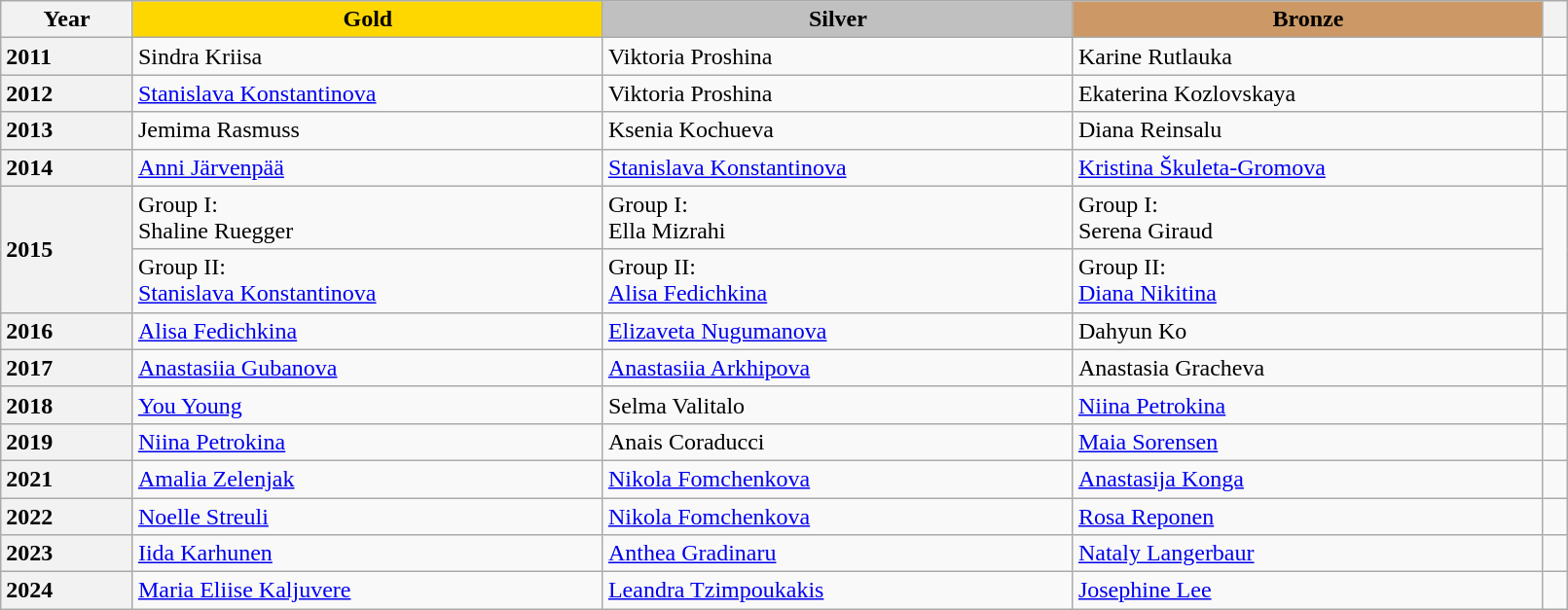<table class="wikitable unsortable" style="text-align:left; width:85%">
<tr>
<th scope="col" style="text-align:center">Year</th>
<td scope="col" style="text-align:center; width:30%; background:gold"><strong>Gold</strong></td>
<td scope="col" style="text-align:center; width:30%; background:silver"><strong>Silver</strong></td>
<td scope="col" style="text-align:center; width:30%; background:#c96"><strong>Bronze</strong></td>
<th scope="col" style="text-align:center"></th>
</tr>
<tr>
<th scope="row" style="text-align:left">2011</th>
<td> Sindra Kriisa</td>
<td> Viktoria Proshina</td>
<td> Karine Rutlauka</td>
<td></td>
</tr>
<tr>
<th scope="row" style="text-align:left">2012</th>
<td> <a href='#'>Stanislava Konstantinova</a></td>
<td> Viktoria Proshina</td>
<td> Ekaterina Kozlovskaya</td>
<td></td>
</tr>
<tr>
<th scope="row" style="text-align:left">2013</th>
<td> Jemima Rasmuss</td>
<td> Ksenia Kochueva</td>
<td> Diana Reinsalu</td>
<td></td>
</tr>
<tr>
<th scope="row" style="text-align:left">2014</th>
<td> <a href='#'>Anni Järvenpää</a></td>
<td> <a href='#'>Stanislava Konstantinova</a></td>
<td> <a href='#'>Kristina Škuleta-Gromova</a></td>
<td></td>
</tr>
<tr>
<th rowspan="2" scope="row" style="text-align:left">2015</th>
<td>Group I:<br> Shaline Ruegger</td>
<td>Group I:<br> Ella Mizrahi</td>
<td>Group I:<br> Serena Giraud</td>
<td rowspan="2"></td>
</tr>
<tr>
<td>Group II:<br> <a href='#'>Stanislava Konstantinova</a></td>
<td>Group II:<br> <a href='#'>Alisa Fedichkina</a></td>
<td>Group II:<br> <a href='#'>Diana Nikitina</a></td>
</tr>
<tr>
<th scope="row" style="text-align:left">2016</th>
<td> <a href='#'>Alisa Fedichkina</a></td>
<td> <a href='#'>Elizaveta Nugumanova</a></td>
<td> Dahyun Ko</td>
<td></td>
</tr>
<tr>
<th scope="row" style="text-align:left">2017</th>
<td> <a href='#'>Anastasiia Gubanova</a></td>
<td> <a href='#'>Anastasiia Arkhipova</a></td>
<td> Anastasia Gracheva</td>
<td></td>
</tr>
<tr>
<th scope="row" style="text-align:left">2018</th>
<td> <a href='#'>You Young</a></td>
<td> Selma Valitalo</td>
<td> <a href='#'>Niina Petrokina</a></td>
<td></td>
</tr>
<tr>
<th scope="row" style="text-align:left">2019</th>
<td> <a href='#'>Niina Petrokina</a></td>
<td> Anais Coraducci</td>
<td> <a href='#'>Maia Sorensen</a></td>
<td></td>
</tr>
<tr>
<th scope="row" style="text-align:left">2021</th>
<td> <a href='#'>Amalia Zelenjak</a></td>
<td> <a href='#'>Nikola Fomchenkova</a></td>
<td> <a href='#'>Anastasija Konga</a></td>
<td></td>
</tr>
<tr>
<th scope="row" style="text-align:left">2022</th>
<td> <a href='#'>Noelle Streuli</a></td>
<td> <a href='#'>Nikola Fomchenkova</a></td>
<td> <a href='#'>Rosa Reponen</a></td>
<td></td>
</tr>
<tr>
<th scope="row" style="text-align:left">2023</th>
<td> <a href='#'>Iida Karhunen</a></td>
<td> <a href='#'>Anthea Gradinaru</a></td>
<td> <a href='#'>Nataly Langerbaur</a></td>
<td></td>
</tr>
<tr>
<th scope="row" style="text-align:left">2024</th>
<td> <a href='#'>Maria Eliise Kaljuvere</a></td>
<td> <a href='#'>Leandra Tzimpoukakis</a></td>
<td> <a href='#'>Josephine Lee</a></td>
<td></td>
</tr>
</table>
